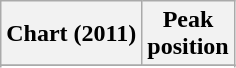<table class="wikitable sortable plainrowheaders" style="text-align:center">
<tr>
<th scope="col">Chart (2011)</th>
<th scope="col">Peak<br>position</th>
</tr>
<tr>
</tr>
<tr>
</tr>
<tr>
</tr>
<tr>
</tr>
<tr>
</tr>
<tr>
</tr>
<tr>
</tr>
<tr>
</tr>
<tr>
</tr>
<tr>
</tr>
<tr>
</tr>
<tr>
</tr>
<tr>
</tr>
<tr>
</tr>
<tr>
</tr>
<tr>
</tr>
<tr>
</tr>
<tr>
</tr>
<tr>
</tr>
<tr>
</tr>
</table>
